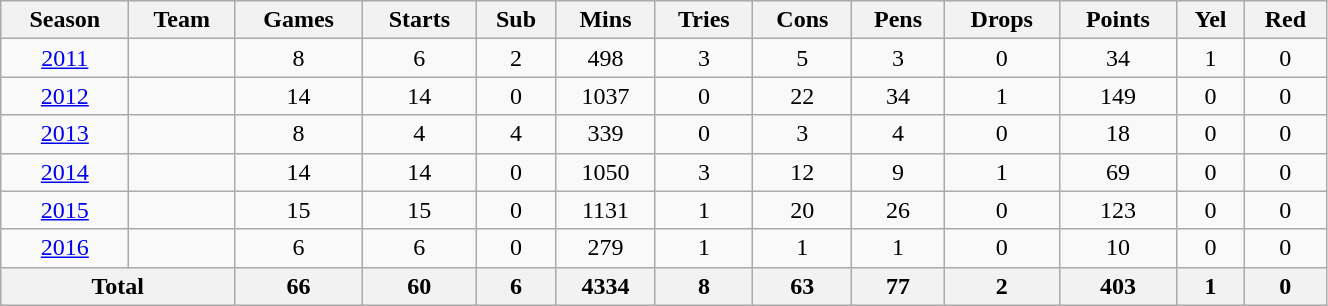<table class="wikitable" style="text-align:center; width:70%;">
<tr>
<th>Season</th>
<th>Team</th>
<th>Games</th>
<th>Starts</th>
<th>Sub</th>
<th>Mins</th>
<th>Tries</th>
<th>Cons</th>
<th>Pens</th>
<th>Drops</th>
<th>Points</th>
<th>Yel</th>
<th>Red</th>
</tr>
<tr>
<td><a href='#'>2011</a></td>
<td></td>
<td>8</td>
<td>6</td>
<td>2</td>
<td>498</td>
<td>3</td>
<td>5</td>
<td>3</td>
<td>0</td>
<td>34</td>
<td>1</td>
<td>0</td>
</tr>
<tr>
<td><a href='#'>2012</a></td>
<td></td>
<td>14</td>
<td>14</td>
<td>0</td>
<td>1037</td>
<td>0</td>
<td>22</td>
<td>34</td>
<td>1</td>
<td>149</td>
<td>0</td>
<td>0</td>
</tr>
<tr>
<td><a href='#'>2013</a></td>
<td></td>
<td>8</td>
<td>4</td>
<td>4</td>
<td>339</td>
<td>0</td>
<td>3</td>
<td>4</td>
<td>0</td>
<td>18</td>
<td>0</td>
<td>0</td>
</tr>
<tr>
<td><a href='#'>2014</a></td>
<td></td>
<td>14</td>
<td>14</td>
<td>0</td>
<td>1050</td>
<td>3</td>
<td>12</td>
<td>9</td>
<td>1</td>
<td>69</td>
<td>0</td>
<td>0</td>
</tr>
<tr>
<td><a href='#'>2015</a></td>
<td></td>
<td>15</td>
<td>15</td>
<td>0</td>
<td>1131</td>
<td>1</td>
<td>20</td>
<td>26</td>
<td>0</td>
<td>123</td>
<td>0</td>
<td>0</td>
</tr>
<tr>
<td><a href='#'>2016</a></td>
<td></td>
<td>6</td>
<td>6</td>
<td>0</td>
<td>279</td>
<td>1</td>
<td>1</td>
<td>1</td>
<td>0</td>
<td>10</td>
<td>0</td>
<td>0</td>
</tr>
<tr>
<th colspan="2">Total</th>
<th>66</th>
<th>60</th>
<th>6</th>
<th>4334</th>
<th>8</th>
<th>63</th>
<th>77</th>
<th>2</th>
<th>403</th>
<th>1</th>
<th>0</th>
</tr>
</table>
